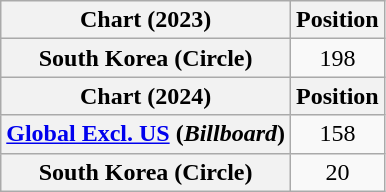<table class="wikitable plainrowheaders" style="text-align:center">
<tr>
<th scope="col">Chart (2023)</th>
<th scope="col">Position</th>
</tr>
<tr>
<th scope="row">South Korea (Circle)</th>
<td>198</td>
</tr>
<tr>
<th scope="col">Chart (2024)</th>
<th scope="col">Position</th>
</tr>
<tr>
<th scope="row"><a href='#'>Global Excl. US</a> (<em>Billboard</em>)</th>
<td>158</td>
</tr>
<tr>
<th scope="row">South Korea (Circle)</th>
<td>20</td>
</tr>
</table>
